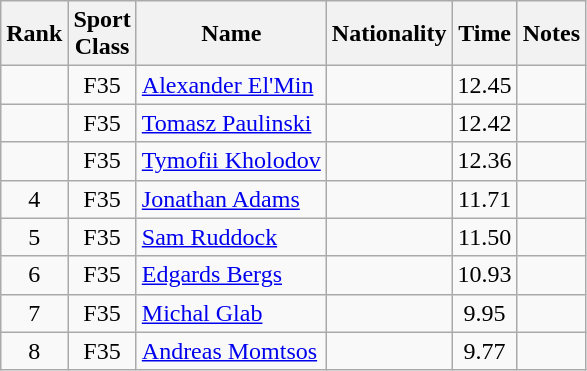<table class="wikitable sortable" style="text-align:center">
<tr>
<th>Rank</th>
<th>Sport<br>Class</th>
<th>Name</th>
<th>Nationality</th>
<th>Time</th>
<th>Notes</th>
</tr>
<tr>
<td></td>
<td>F35</td>
<td align=left><a href='#'>Alexander El'Min</a></td>
<td align=left></td>
<td>12.45</td>
<td></td>
</tr>
<tr>
<td></td>
<td>F35</td>
<td align=left><a href='#'>Tomasz Paulinski</a></td>
<td align=left></td>
<td>12.42</td>
<td></td>
</tr>
<tr>
<td></td>
<td>F35</td>
<td align=left><a href='#'>Tymofii Kholodov</a></td>
<td align=left></td>
<td>12.36</td>
<td></td>
</tr>
<tr>
<td>4</td>
<td>F35</td>
<td align=left><a href='#'>Jonathan Adams</a></td>
<td align=left></td>
<td>11.71</td>
<td></td>
</tr>
<tr>
<td>5</td>
<td>F35</td>
<td align=left><a href='#'>Sam Ruddock</a></td>
<td align=left></td>
<td>11.50</td>
<td></td>
</tr>
<tr>
<td>6</td>
<td>F35</td>
<td align=left><a href='#'>Edgards Bergs</a></td>
<td align=left></td>
<td>10.93</td>
<td></td>
</tr>
<tr>
<td>7</td>
<td>F35</td>
<td align=left><a href='#'>Michal Glab</a></td>
<td align=left></td>
<td>9.95</td>
<td></td>
</tr>
<tr>
<td>8</td>
<td>F35</td>
<td align=left><a href='#'>Andreas Momtsos</a></td>
<td align=left></td>
<td>9.77</td>
<td></td>
</tr>
</table>
